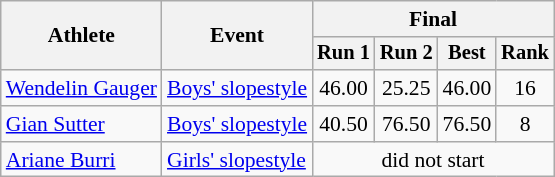<table class="wikitable" style="font-size:90%">
<tr>
<th rowspan=2>Athlete</th>
<th rowspan=2>Event</th>
<th colspan=5>Final</th>
</tr>
<tr style="font-size:95%">
<th>Run 1</th>
<th>Run 2</th>
<th>Best</th>
<th>Rank</th>
</tr>
<tr align=center>
<td align=left><a href='#'>Wendelin Gauger</a></td>
<td align=left><a href='#'>Boys' slopestyle</a></td>
<td>46.00</td>
<td>25.25</td>
<td>46.00</td>
<td>16</td>
</tr>
<tr align=center>
<td align=left><a href='#'>Gian Sutter</a></td>
<td align=left><a href='#'>Boys' slopestyle</a></td>
<td>40.50</td>
<td>76.50</td>
<td>76.50</td>
<td>8</td>
</tr>
<tr align=center>
<td align=left><a href='#'>Ariane Burri</a></td>
<td align=left><a href='#'>Girls' slopestyle</a></td>
<td colspan=4>did not start</td>
</tr>
</table>
